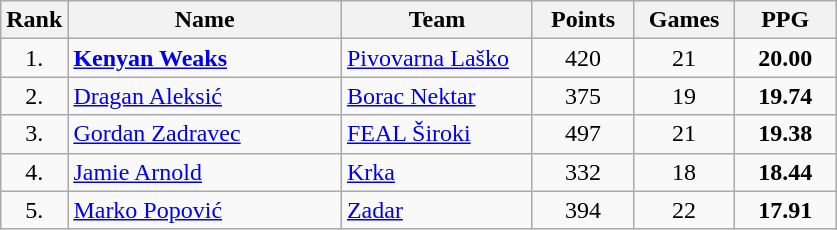<table class="wikitable" style="text-align: center;">
<tr>
<th>Rank</th>
<th width="175">Name</th>
<th width="120">Team</th>
<th width="60">Points</th>
<th width="60">Games</th>
<th width="60">PPG</th>
</tr>
<tr>
<td>1.</td>
<td align="left"> <strong><a href='#'>Kenyan Weaks</a></strong></td>
<td align="left"> <a href='#'>Pivovarna Laško</a></td>
<td>420</td>
<td>21</td>
<td><strong>20.00</strong></td>
</tr>
<tr>
<td>2.</td>
<td align="left"> <a href='#'>Dragan Aleksić</a></td>
<td align="left"> <a href='#'>Borac Nektar</a></td>
<td>375</td>
<td>19</td>
<td><strong>19.74</strong></td>
</tr>
<tr>
<td>3.</td>
<td align="left"> <a href='#'>Gordan Zadravec</a></td>
<td align="left"> <a href='#'>FEAL Široki</a></td>
<td>497</td>
<td>21</td>
<td><strong>19.38</strong></td>
</tr>
<tr>
<td>4.</td>
<td align="left"> <a href='#'>Jamie Arnold</a></td>
<td align="left"> <a href='#'>Krka</a></td>
<td>332</td>
<td>18</td>
<td><strong>18.44</strong></td>
</tr>
<tr>
<td>5.</td>
<td align="left"> <a href='#'>Marko Popović</a></td>
<td align="left"> <a href='#'>Zadar</a></td>
<td>394</td>
<td>22</td>
<td><strong>17.91</strong></td>
</tr>
</table>
